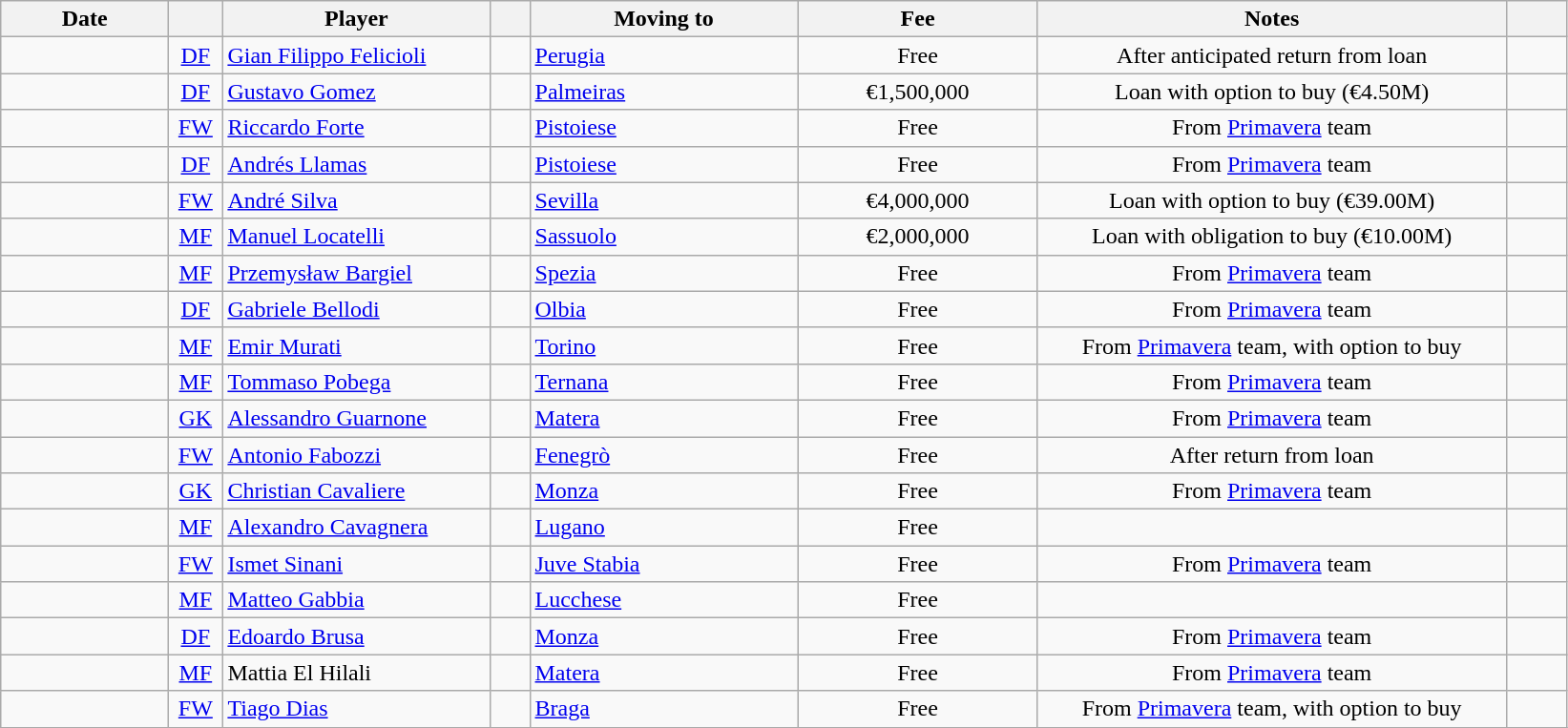<table class="wikitable sortable">
<tr>
<th style="width:110px">Date</th>
<th style="width:30px"></th>
<th style="width:180px">Player</th>
<th style="width:20px"></th>
<th style="width:180px">Moving to</th>
<th style="width:160px">Fee</th>
<th style="width:320px" class="unsortable">Notes</th>
<th style="width:35px"></th>
</tr>
<tr>
<td></td>
<td style="text-align:center"><a href='#'>DF</a></td>
<td> <a href='#'>Gian Filippo Felicioli</a></td>
<td style="text-align:center"></td>
<td> <a href='#'>Perugia</a></td>
<td style="text-align:center">Free</td>
<td style="text-align:center">After anticipated return from loan</td>
<td></td>
</tr>
<tr>
<td></td>
<td style="text-align:center"><a href='#'>DF</a></td>
<td> <a href='#'>Gustavo Gomez</a></td>
<td style="text-align:center"></td>
<td> <a href='#'>Palmeiras</a></td>
<td style="text-align:center">€1,500,000</td>
<td style="text-align:center">Loan with option to buy (€4.50M)</td>
<td></td>
</tr>
<tr>
<td></td>
<td style="text-align:center"><a href='#'>FW</a></td>
<td> <a href='#'>Riccardo Forte</a></td>
<td style="text-align:center"></td>
<td> <a href='#'>Pistoiese</a></td>
<td style="text-align:center">Free</td>
<td style="text-align:center">From <a href='#'>Primavera</a> team</td>
<td></td>
</tr>
<tr>
<td></td>
<td style="text-align:center"><a href='#'>DF</a></td>
<td>  <a href='#'>Andrés Llamas</a></td>
<td style="text-align:center"></td>
<td> <a href='#'>Pistoiese</a></td>
<td style="text-align:center">Free</td>
<td style="text-align:center">From <a href='#'>Primavera</a> team</td>
<td></td>
</tr>
<tr>
<td></td>
<td style="text-align:center"><a href='#'>FW</a></td>
<td> <a href='#'>André Silva</a></td>
<td style="text-align:center"></td>
<td> <a href='#'>Sevilla</a></td>
<td style="text-align:center">€4,000,000</td>
<td style="text-align:center">Loan with option to buy (€39.00M)</td>
<td></td>
</tr>
<tr>
<td></td>
<td style="text-align:center"><a href='#'>MF</a></td>
<td> <a href='#'>Manuel Locatelli</a></td>
<td style="text-align:center"></td>
<td> <a href='#'>Sassuolo</a></td>
<td style="text-align:center">€2,000,000</td>
<td style="text-align:center">Loan with obligation to buy (€10.00M)</td>
<td></td>
</tr>
<tr>
<td></td>
<td style="text-align:center"><a href='#'>MF</a></td>
<td> <a href='#'>Przemysław Bargiel</a></td>
<td style="text-align:center"></td>
<td> <a href='#'>Spezia</a></td>
<td style="text-align:center">Free</td>
<td style="text-align:center">From <a href='#'>Primavera</a> team</td>
<td></td>
</tr>
<tr>
<td></td>
<td style="text-align:center"><a href='#'>DF</a></td>
<td> <a href='#'>Gabriele Bellodi</a></td>
<td style="text-align:center"></td>
<td> <a href='#'>Olbia</a></td>
<td style="text-align:center">Free</td>
<td style="text-align:center">From <a href='#'>Primavera</a> team</td>
<td></td>
</tr>
<tr>
<td></td>
<td style="text-align:center"><a href='#'>MF</a></td>
<td>  <a href='#'>Emir Murati</a></td>
<td style="text-align:center"></td>
<td> <a href='#'>Torino</a></td>
<td style="text-align:center">Free</td>
<td style="text-align:center">From <a href='#'>Primavera</a> team, with option to buy</td>
<td></td>
</tr>
<tr>
<td></td>
<td style="text-align:center"><a href='#'>MF</a></td>
<td> <a href='#'>Tommaso Pobega</a></td>
<td style="text-align:center"></td>
<td> <a href='#'>Ternana</a></td>
<td style="text-align:center">Free</td>
<td style="text-align:center">From <a href='#'>Primavera</a> team</td>
<td></td>
</tr>
<tr>
<td></td>
<td style="text-align:center"><a href='#'>GK</a></td>
<td> <a href='#'>Alessandro Guarnone</a></td>
<td style="text-align:center"></td>
<td> <a href='#'>Matera</a></td>
<td style="text-align:center">Free</td>
<td style="text-align:center">From <a href='#'>Primavera</a> team</td>
<td></td>
</tr>
<tr>
<td></td>
<td style="text-align:center"><a href='#'>FW</a></td>
<td> <a href='#'>Antonio Fabozzi</a></td>
<td style="text-align:center"></td>
<td> <a href='#'>Fenegrò</a></td>
<td style="text-align:center">Free</td>
<td style="text-align:center">After return from loan</td>
<td></td>
</tr>
<tr>
<td></td>
<td style="text-align:center"><a href='#'>GK</a></td>
<td> <a href='#'>Christian Cavaliere</a></td>
<td style="text-align:center"></td>
<td> <a href='#'>Monza</a></td>
<td style="text-align:center">Free</td>
<td style="text-align:center">From <a href='#'>Primavera</a> team</td>
<td></td>
</tr>
<tr>
<td></td>
<td style="text-align:center"><a href='#'>MF</a></td>
<td> <a href='#'>Alexandro Cavagnera</a></td>
<td style="text-align:center"></td>
<td> <a href='#'>Lugano</a></td>
<td style="text-align:center">Free</td>
<td style="text-align:center"></td>
<td></td>
</tr>
<tr>
<td></td>
<td style="text-align:center"><a href='#'>FW</a></td>
<td>  <a href='#'>Ismet Sinani</a></td>
<td style="text-align:center"></td>
<td> <a href='#'>Juve Stabia</a></td>
<td style="text-align:center">Free</td>
<td style="text-align:center">From <a href='#'>Primavera</a> team</td>
<td></td>
</tr>
<tr>
<td></td>
<td style="text-align:center"><a href='#'>MF</a></td>
<td> <a href='#'>Matteo Gabbia</a></td>
<td style="text-align:center"></td>
<td> <a href='#'>Lucchese</a></td>
<td style="text-align:center">Free</td>
<td style="text-align:center"></td>
<td></td>
</tr>
<tr>
<td></td>
<td style="text-align:center"><a href='#'>DF</a></td>
<td> <a href='#'>Edoardo Brusa</a></td>
<td style="text-align:center"></td>
<td> <a href='#'>Monza</a></td>
<td style="text-align:center">Free</td>
<td style="text-align:center">From <a href='#'>Primavera</a> team</td>
<td></td>
</tr>
<tr>
<td></td>
<td style="text-align:center"><a href='#'>MF</a></td>
<td>  Mattia El Hilali</td>
<td style="text-align:center"></td>
<td> <a href='#'>Matera</a></td>
<td style="text-align:center">Free</td>
<td style="text-align:center">From <a href='#'>Primavera</a> team</td>
<td></td>
</tr>
<tr>
<td></td>
<td style="text-align:center"><a href='#'>FW</a></td>
<td> <a href='#'>Tiago Dias</a></td>
<td style="text-align:center"></td>
<td> <a href='#'>Braga</a></td>
<td style="text-align:center">Free</td>
<td style="text-align:center">From <a href='#'>Primavera</a> team, with option to buy</td>
<td></td>
</tr>
<tr>
</tr>
</table>
